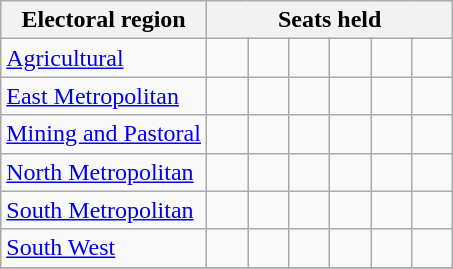<table class="wikitable">
<tr>
<th>Electoral region</th>
<th colspan=6>Seats held</th>
</tr>
<tr>
<td><a href='#'>Agricultural</a></td>
<td width=20 > </td>
<td width=20 > </td>
<td width=20 > </td>
<td width=20 > </td>
<td width=20 > </td>
<td width=20 > </td>
</tr>
<tr>
<td><a href='#'>East Metropolitan</a></td>
<td> </td>
<td> </td>
<td> </td>
<td> </td>
<td> </td>
<td> </td>
</tr>
<tr>
<td><a href='#'>Mining and Pastoral</a></td>
<td> </td>
<td> </td>
<td> </td>
<td> </td>
<td> </td>
<td> </td>
</tr>
<tr>
<td><a href='#'>North Metropolitan</a></td>
<td> </td>
<td> </td>
<td> </td>
<td> </td>
<td> </td>
<td> </td>
</tr>
<tr>
<td><a href='#'>South Metropolitan</a></td>
<td> </td>
<td> </td>
<td> </td>
<td> </td>
<td> </td>
<td> </td>
</tr>
<tr>
<td><a href='#'>South West</a></td>
<td> </td>
<td> </td>
<td> </td>
<td> </td>
<td> </td>
<td> </td>
</tr>
<tr>
</tr>
</table>
